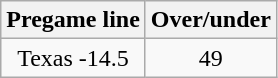<table class="wikitable" style="margin-left: auto; margin-right: auto; border: none; display: inline-table;">
<tr align="center">
<th style=>Pregame line</th>
<th style=>Over/under</th>
</tr>
<tr align="center">
<td>Texas -14.5</td>
<td>49</td>
</tr>
</table>
